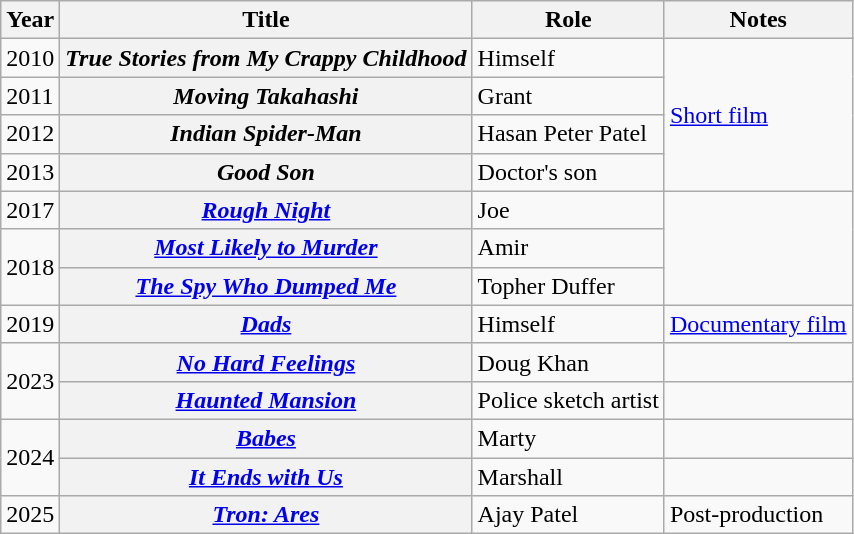<table class="wikitable plainrowheaders sortable" style="margin-right: 0;">
<tr>
<th scope="col">Year</th>
<th scope="col">Title</th>
<th scope="col">Role</th>
<th scope="col" class="unsortable">Notes</th>
</tr>
<tr>
<td>2010</td>
<th scope="row"><em>True Stories from My Crappy Childhood</em></th>
<td>Himself</td>
<td rowspan="4"><a href='#'>Short film</a></td>
</tr>
<tr>
<td>2011</td>
<th scope="row"><em>Moving Takahashi</em></th>
<td>Grant</td>
</tr>
<tr>
<td>2012</td>
<th scope="row"><em>Indian Spider-Man</em></th>
<td>Hasan Peter Patel</td>
</tr>
<tr>
<td>2013</td>
<th scope="row"><em>Good Son</em></th>
<td>Doctor's son</td>
</tr>
<tr>
<td>2017</td>
<th scope="row"><em><a href='#'>Rough Night</a></em></th>
<td>Joe</td>
<td rowspan="3"></td>
</tr>
<tr>
<td rowspan="2">2018</td>
<th scope="row"><em><a href='#'>Most Likely to Murder</a></em></th>
<td>Amir</td>
</tr>
<tr>
<th scope="row"><em><a href='#'>The Spy Who Dumped Me</a></em></th>
<td>Topher Duffer</td>
</tr>
<tr>
<td>2019</td>
<th scope="row"><em><a href='#'>Dads</a></em></th>
<td>Himself</td>
<td><a href='#'>Documentary film</a></td>
</tr>
<tr>
<td rowspan="2">2023</td>
<th scope="row"><em><a href='#'>No Hard Feelings</a></em></th>
<td>Doug Khan</td>
<td></td>
</tr>
<tr>
<th scope="row"><em><a href='#'>Haunted Mansion</a></em></th>
<td>Police sketch artist</td>
<td></td>
</tr>
<tr>
<td rowspan="2">2024</td>
<th scope="row"><em><a href='#'>Babes</a></em></th>
<td>Marty</td>
<td></td>
</tr>
<tr>
<th scope="row"><em><a href='#'>It Ends with Us</a></em></th>
<td>Marshall</td>
<td></td>
</tr>
<tr>
<td>2025</td>
<th scope="row"><em><a href='#'>Tron: Ares</a></em></th>
<td>Ajay Patel</td>
<td>Post-production</td>
</tr>
</table>
